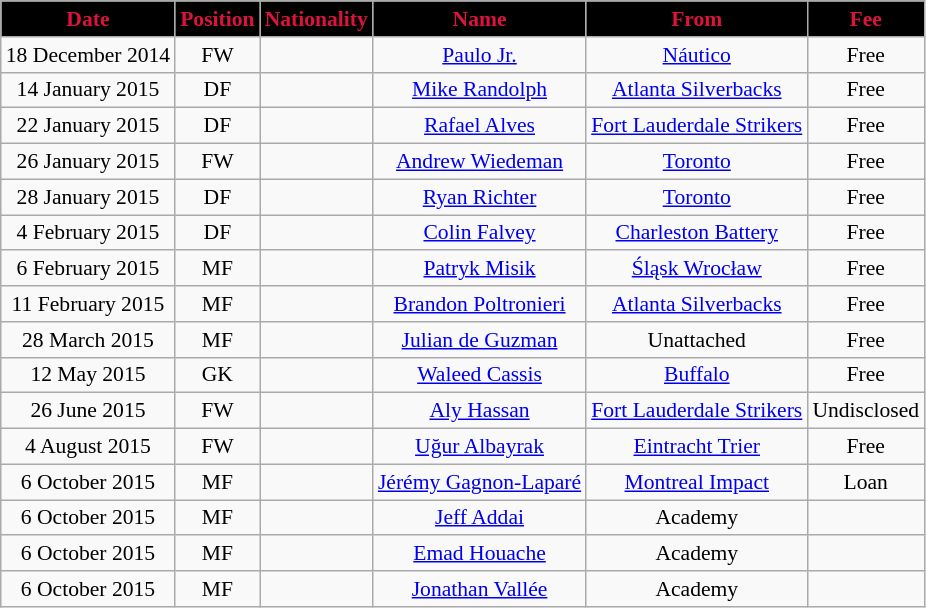<table class="wikitable"  style="text-align:center; font-size:90%; ">
<tr>
<th style="background:#000; color:crimson;" scope="col">Date</th>
<th style="background:#000; color:crimson;" scope="col">Position</th>
<th style="background:#000; color:crimson;" scope="col">Nationality</th>
<th style="background:#000; color:crimson;" scope="col">Name</th>
<th style="background:#000; color:crimson;" scope="col">From</th>
<th style="background:#000; color:crimson;" scope="col">Fee</th>
</tr>
<tr>
<td>18 December 2014</td>
<td>FW</td>
<td></td>
<td><a href='#'>Paulo Jr.</a></td>
<td> <a href='#'>Náutico</a></td>
<td>Free</td>
</tr>
<tr>
<td>14 January 2015</td>
<td>DF</td>
<td></td>
<td><a href='#'>Mike Randolph</a></td>
<td> <a href='#'>Atlanta Silverbacks</a></td>
<td>Free</td>
</tr>
<tr>
<td>22 January 2015</td>
<td>DF</td>
<td></td>
<td><a href='#'>Rafael Alves</a></td>
<td> <a href='#'>Fort Lauderdale Strikers</a></td>
<td>Free</td>
</tr>
<tr>
<td>26 January 2015</td>
<td>FW</td>
<td></td>
<td><a href='#'>Andrew Wiedeman</a></td>
<td><a href='#'>Toronto</a></td>
<td>Free</td>
</tr>
<tr>
<td>28 January 2015</td>
<td>DF</td>
<td></td>
<td><a href='#'>Ryan Richter</a></td>
<td><a href='#'>Toronto</a></td>
<td>Free</td>
</tr>
<tr>
<td>4 February 2015</td>
<td>DF</td>
<td></td>
<td><a href='#'>Colin Falvey</a></td>
<td> <a href='#'>Charleston Battery</a></td>
<td>Free</td>
</tr>
<tr>
<td>6 February 2015</td>
<td>MF</td>
<td></td>
<td><a href='#'>Patryk Misik</a></td>
<td> <a href='#'>Śląsk Wrocław</a></td>
<td>Free</td>
</tr>
<tr>
<td>11 February 2015</td>
<td>MF</td>
<td></td>
<td><a href='#'>Brandon Poltronieri</a></td>
<td> <a href='#'>Atlanta Silverbacks</a></td>
<td>Free</td>
</tr>
<tr>
<td>28 March 2015</td>
<td>MF</td>
<td></td>
<td><a href='#'>Julian de Guzman</a></td>
<td>Unattached</td>
<td>Free</td>
</tr>
<tr>
<td>12 May 2015</td>
<td>GK</td>
<td></td>
<td><a href='#'>Waleed Cassis</a></td>
<td> <a href='#'>Buffalo</a></td>
<td>Free</td>
</tr>
<tr>
<td>26 June 2015</td>
<td>FW</td>
<td></td>
<td><a href='#'>Aly Hassan</a></td>
<td> <a href='#'>Fort Lauderdale Strikers</a></td>
<td>Undisclosed</td>
</tr>
<tr>
<td>4 August 2015</td>
<td>FW</td>
<td></td>
<td><a href='#'>Uğur Albayrak</a></td>
<td> <a href='#'>Eintracht Trier</a></td>
<td>Free</td>
</tr>
<tr>
<td>6 October 2015</td>
<td>MF</td>
<td></td>
<td><a href='#'>Jérémy Gagnon-Laparé</a></td>
<td><a href='#'>Montreal Impact</a></td>
<td>Loan</td>
</tr>
<tr>
<td>6 October 2015</td>
<td>MF</td>
<td></td>
<td><a href='#'>Jeff Addai</a></td>
<td>Academy</td>
<td></td>
</tr>
<tr>
<td>6 October 2015</td>
<td>MF</td>
<td></td>
<td><a href='#'>Emad Houache</a></td>
<td>Academy</td>
<td></td>
</tr>
<tr>
<td>6 October 2015</td>
<td>MF</td>
<td></td>
<td><a href='#'>Jonathan Vallée</a></td>
<td>Academy</td>
<td></td>
</tr>
</table>
